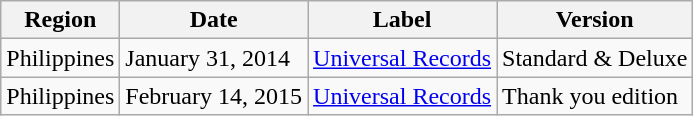<table class="wikitable">
<tr>
<th>Region</th>
<th>Date</th>
<th>Label</th>
<th>Version</th>
</tr>
<tr>
<td>Philippines</td>
<td>January 31, 2014</td>
<td><a href='#'>Universal Records</a></td>
<td>Standard & Deluxe</td>
</tr>
<tr>
<td>Philippines</td>
<td>February 14, 2015</td>
<td><a href='#'>Universal Records</a></td>
<td>Thank you edition</td>
</tr>
</table>
